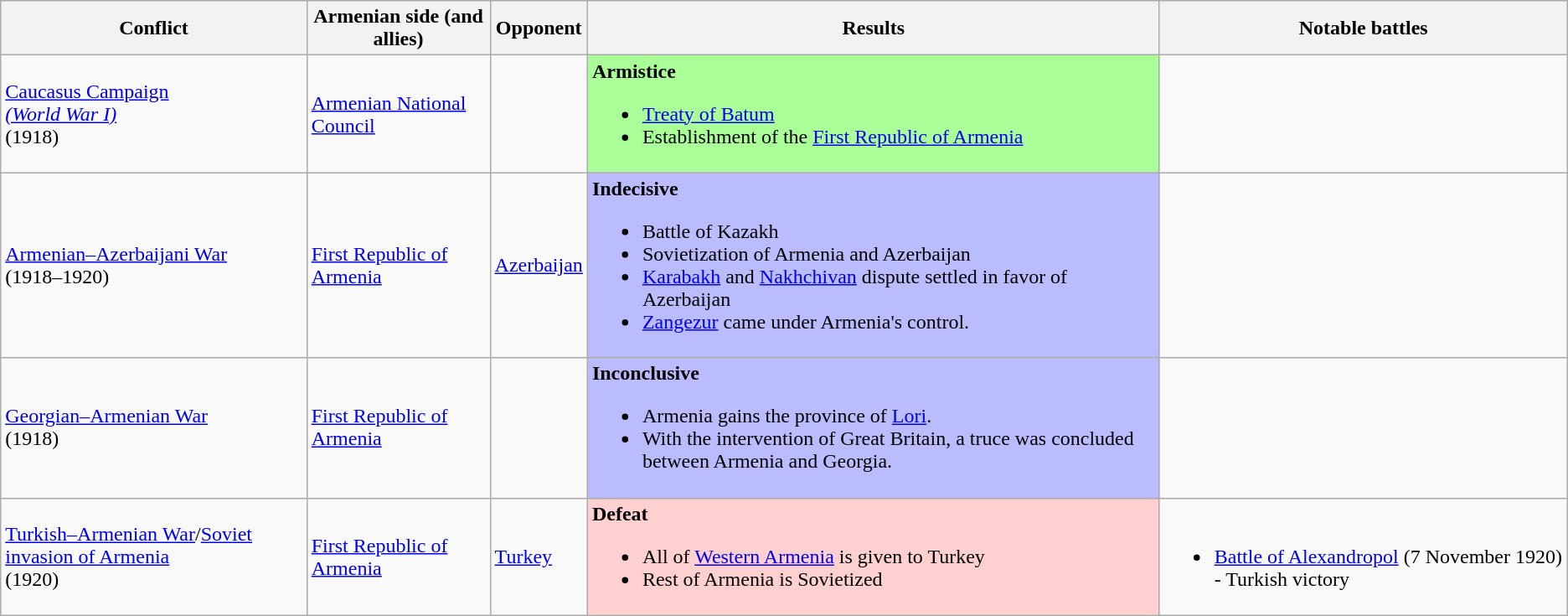<table class="wikitable">
<tr>
<th>Conflict</th>
<th>Armenian side (and allies)</th>
<th>Opponent</th>
<th>Results</th>
<th>Notable battles</th>
</tr>
<tr>
<td><a href='#'>Caucasus Campaign<br><em>(World War I)</em></a> <br>(1918)</td>
<td> <a href='#'>Armenian National Council</a></td>
<td></td>
<td style="background:#AF9"><strong>Armistice</strong><br><ul><li><a href='#'>Treaty of Batum</a></li><li>Establishment of the <a href='#'>First Republic of Armenia</a></li></ul></td>
<td></td>
</tr>
<tr>
<td><a href='#'>Armenian–Azerbaijani War</a><br>(1918–1920)</td>
<td> <a href='#'>First Republic of Armenia</a></td>
<td> <a href='#'>Azerbaijan</a></td>
<td style="background:#BBF"><strong>Indecisive</strong><br><ul><li>Battle of Kazakh</li><li>Sovietization of Armenia and Azerbaijan</li><li><a href='#'>Karabakh</a> and <a href='#'>Nakhchivan</a> dispute settled in favor of Azerbaijan</li><li><a href='#'>Zangezur</a> came under Armenia's control.</li></ul></td>
<td></td>
</tr>
<tr>
<td><a href='#'>Georgian–Armenian War</a><br>(1918)</td>
<td> <a href='#'>First Republic of Armenia</a></td>
<td></td>
<td style="background:#BBF"><strong>Inconclusive</strong><br><ul><li>Armenia gains the province of <a href='#'>Lori</a>.</li><li>With the intervention of Great Britain, a truce was concluded between Armenia and Georgia.</li></ul></td>
<td></td>
</tr>
<tr>
<td><a href='#'>Turkish–Armenian War</a>/<a href='#'>Soviet invasion of Armenia</a><br>(1920)</td>
<td> <a href='#'>First Republic of Armenia</a></td>
<td> <a href='#'>Turkey</a><br></td>
<td style="background:#FFD0D0"><strong>Defeat</strong><br><ul><li>All of <a href='#'>Western Armenia</a> is given to Turkey</li><li>Rest of Armenia is Sovietized</li></ul></td>
<td><br><ul><li><a href='#'>Battle of Alexandropol</a> (7 November 1920) - Turkish victory</li></ul></td>
</tr>
</table>
